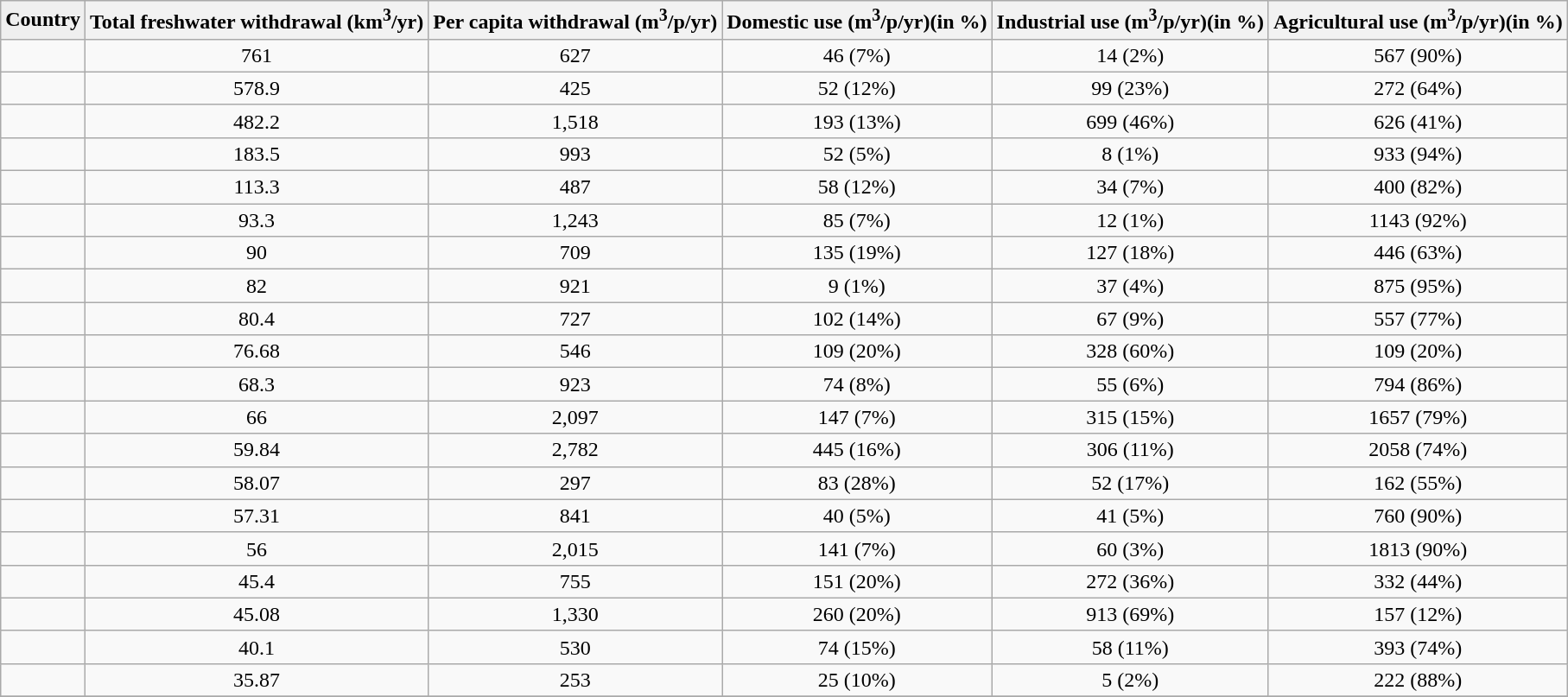<table class="wikitable sortable" style="text-align:center">
<tr>
<th style="background:#efefef;">Country</th>
<th>Total freshwater withdrawal (km<sup>3</sup>/yr)</th>
<th>Per capita withdrawal (m<sup>3</sup>/p/yr)</th>
<th>Domestic use (m<sup>3</sup>/p/yr)(in %)</th>
<th>Industrial use (m<sup>3</sup>/p/yr)(in %)</th>
<th>Agricultural use (m<sup>3</sup>/p/yr)(in %)</th>
</tr>
<tr>
<td></td>
<td>761</td>
<td>627</td>
<td data-sort-value=46>46 (7%)</td>
<td data-sort-value=14>14 (2%)</td>
<td data-sort-value=567>567 (90%)</td>
</tr>
<tr>
<td></td>
<td>578.9</td>
<td>425</td>
<td data-sort-value=52>52 (12%)</td>
<td data-sort-value=99>99 (23%)</td>
<td data-sort-value=272>272 (64%)</td>
</tr>
<tr>
<td></td>
<td>482.2</td>
<td>1,518</td>
<td data-sort-value=193>193 (13%)</td>
<td data-sort-value=699>699 (46%)</td>
<td data-sort-value=626>626 (41%)</td>
</tr>
<tr>
<td></td>
<td>183.5</td>
<td>993</td>
<td data-sort-value=52>52 (5%)</td>
<td data-sort-value=8>8 (1%)</td>
<td data-sort-value=933>933 (94%)</td>
</tr>
<tr>
<td></td>
<td>113.3</td>
<td>487</td>
<td data-sort-value=58>58 (12%)</td>
<td data-sort-value=34>34 (7%)</td>
<td data-sort-value=400>400 (82%)</td>
</tr>
<tr>
<td></td>
<td>93.3</td>
<td>1,243</td>
<td data-sort-value=85>85 (7%)</td>
<td data-sort-value=12>12 (1%)</td>
<td data-sort-value=1143>1143 (92%)</td>
</tr>
<tr>
<td></td>
<td>90</td>
<td>709</td>
<td data-sort-value=135>135 (19%)</td>
<td data-sort-value=127>127 (18%)</td>
<td data-sort-value=446>446 (63%)</td>
</tr>
<tr>
<td></td>
<td>82</td>
<td>921</td>
<td data-sort-value=9>9 (1%)</td>
<td data-sort-value=37>37 (4%)</td>
<td data-sort-value=875>875 (95%)</td>
</tr>
<tr>
<td></td>
<td>80.4</td>
<td>727</td>
<td data-sort-value=102>102 (14%)</td>
<td data-sort-value=67>67 (9%)</td>
<td data-sort-value=557>557 (77%)</td>
</tr>
<tr>
<td></td>
<td>76.68</td>
<td>546</td>
<td dat-sort-value=109>109 (20%)</td>
<td data-sort-value=328>328 (60%)</td>
<td data-sort-value=109>109 (20%)</td>
</tr>
<tr>
<td></td>
<td>68.3</td>
<td>923</td>
<td data-sort-value=74>74 (8%)</td>
<td data-sort-value=55>55 (6%)</td>
<td data-sort-value=794>794 (86%)</td>
</tr>
<tr>
<td></td>
<td>66</td>
<td>2,097</td>
<td data-sort-value=147>147 (7%)</td>
<td data-sort-value=315>315 (15%)</td>
<td data-sort-value=1657>1657 (79%)</td>
</tr>
<tr>
<td></td>
<td>59.84</td>
<td>2,782</td>
<td data-sort-value=445>445 (16%)</td>
<td data-sort-value=306>306 (11%)</td>
<td data-sort-value=2058>2058 (74%)</td>
</tr>
<tr>
<td></td>
<td>58.07</td>
<td>297</td>
<td data-sort-value=83>83 (28%)</td>
<td data-sort-value=52>52 (17%)</td>
<td data-sort-value=162>162 (55%)</td>
</tr>
<tr>
<td></td>
<td>57.31</td>
<td>841</td>
<td data-sort-value=40>40 (5%)</td>
<td data-sort-value=41>41 (5%)</td>
<td data-sort-value=760>760 (90%)</td>
</tr>
<tr>
<td></td>
<td>56</td>
<td>2,015</td>
<td data-sort-value=141>141 (7%)</td>
<td data-sort-value=60>60 (3%)</td>
<td data-sort-value=1813>1813 (90%)</td>
</tr>
<tr>
<td></td>
<td>45.4</td>
<td>755</td>
<td data-sort-value=151>151 (20%)</td>
<td data-sort-value=272>272 (36%)</td>
<td data-sort-value=332>332 (44%)</td>
</tr>
<tr>
<td></td>
<td>45.08</td>
<td>1,330</td>
<td data-sort-value=260>260 (20%)</td>
<td data-sort-value=913>913 (69%)</td>
<td data-sort-value=157>157 (12%)</td>
</tr>
<tr>
<td></td>
<td>40.1</td>
<td>530</td>
<td data-sort-value=74>74 (15%)</td>
<td data-sort-value=58>58 (11%)</td>
<td data-sort-value=393>393 (74%)</td>
</tr>
<tr>
<td></td>
<td>35.87</td>
<td>253</td>
<td data-sort-value=25>25 (10%)</td>
<td data-sort-value=5>5 (2%)</td>
<td data-sort-value=222>222 (88%)</td>
</tr>
<tr>
</tr>
</table>
